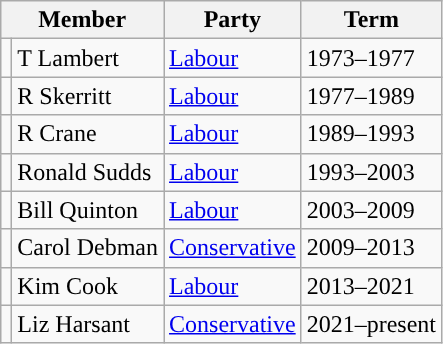<table class="wikitable">
<tr>
<th colspan="2">Member</th>
<th>Party</th>
<th>Term</th>
</tr>
<tr>
<td style="background-color: "></td>
<td>T Lambert</td>
<td><a href='#'>Labour</a></td>
<td>1973–1977</td>
</tr>
<tr>
<td style="background-color: "></td>
<td>R Skerritt</td>
<td><a href='#'>Labour</a></td>
<td>1977–1989</td>
</tr>
<tr>
<td style="background-color: "></td>
<td>R Crane</td>
<td><a href='#'>Labour</a></td>
<td>1989–1993</td>
</tr>
<tr>
<td style="background-color: "></td>
<td>Ronald Sudds</td>
<td><a href='#'>Labour</a></td>
<td>1993–2003</td>
</tr>
<tr>
<td style="background-color: "></td>
<td>Bill Quinton</td>
<td><a href='#'>Labour</a></td>
<td>2003–2009</td>
</tr>
<tr>
<td style="background-color: "></td>
<td>Carol Debman</td>
<td><a href='#'>Conservative</a></td>
<td>2009–2013</td>
</tr>
<tr>
<td style="background-color: "></td>
<td>Kim Cook</td>
<td><a href='#'>Labour</a></td>
<td>2013–2021</td>
</tr>
<tr>
<td style="background-color: "></td>
<td>Liz Harsant</td>
<td><a href='#'>Conservative</a></td>
<td>2021–present</td>
</tr>
</table>
